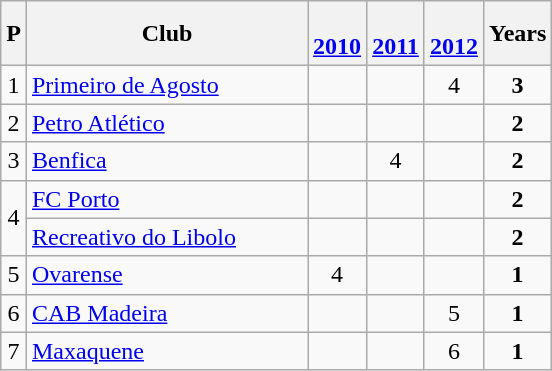<table class="wikitable sortable" style="text-align:center">
<tr>
<th class="unsortable">P</th>
<th class="unsortable" width=180>Club</th>
<th class="unsortable"><br><a href='#'>2010</a></th>
<th class="unsortable"><br><a href='#'>2011</a></th>
<th class="unsortable"><br><a href='#'>2012</a></th>
<th>Years</th>
</tr>
<tr>
<td>1</td>
<td align=left> <a href='#'>Primeiro de Agosto</a></td>
<td></td>
<td></td>
<td>4</td>
<td><strong>3</strong></td>
</tr>
<tr>
<td>2</td>
<td align=left> <a href='#'>Petro Atlético</a></td>
<td></td>
<td></td>
<td></td>
<td><strong>2</strong></td>
</tr>
<tr>
<td>3</td>
<td align=left> <a href='#'>Benfica</a></td>
<td></td>
<td>4</td>
<td></td>
<td><strong>2</strong></td>
</tr>
<tr>
<td rowspan=2>4</td>
<td align=left> <a href='#'>FC Porto</a></td>
<td></td>
<td></td>
<td></td>
<td><strong>2</strong></td>
</tr>
<tr>
<td align=left> <a href='#'>Recreativo do Libolo</a></td>
<td></td>
<td></td>
<td></td>
<td><strong>2</strong></td>
</tr>
<tr>
<td>5</td>
<td align=left> <a href='#'>Ovarense</a></td>
<td>4</td>
<td></td>
<td></td>
<td><strong>1</strong></td>
</tr>
<tr>
<td>6</td>
<td align=left> <a href='#'>CAB Madeira</a></td>
<td></td>
<td></td>
<td>5</td>
<td><strong>1</strong></td>
</tr>
<tr>
<td>7</td>
<td align=left> <a href='#'>Maxaquene</a></td>
<td></td>
<td></td>
<td>6</td>
<td><strong>1</strong></td>
</tr>
</table>
